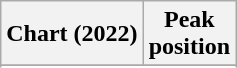<table class="wikitable sortable plainrowheaders" style="text-align:center">
<tr>
<th scope="col">Chart (2022)</th>
<th scope="col">Peak<br>position</th>
</tr>
<tr>
</tr>
<tr>
</tr>
<tr>
</tr>
<tr>
</tr>
<tr>
</tr>
<tr>
</tr>
<tr>
</tr>
<tr>
</tr>
<tr>
</tr>
</table>
